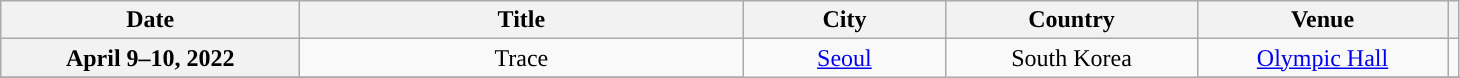<table class="wikitable sortable plainrowheaders" style="text-align:center;">
<tr>
<th style="width:12em;">Date</th>
<th style="width:18em;">Title</th>
<th style="width:8em;">City</th>
<th style="width:10em;">Country</th>
<th style="width:10em;">Venue</th>
<th scope="col" class="unsortable"></th>
</tr>
<tr>
<th scope="row" style="text-align:center;">April 9–10, 2022</th>
<td>Trace</td>
<td rowspan="2"><a href='#'>Seoul</a></td>
<td rowspan="2">South Korea</td>
<td><a href='#'>Olympic Hall</a></td>
<td style="text-align:center"></td>
</tr>
<tr>
</tr>
</table>
